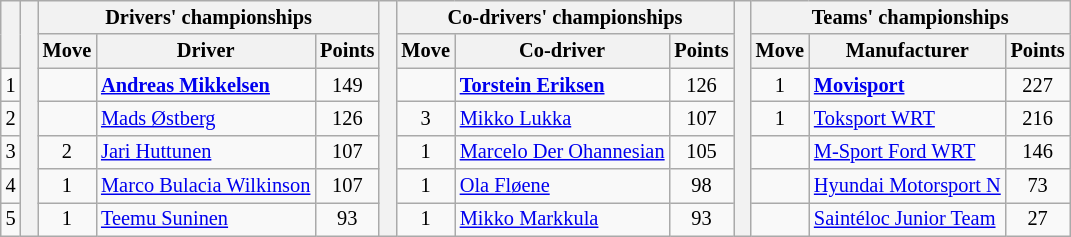<table class="wikitable" style="font-size:85%;">
<tr>
<th rowspan="2"></th>
<th rowspan="7" style="width:5px;"></th>
<th colspan="3">Drivers' championships</th>
<th rowspan="7" style="width:5px;"></th>
<th colspan="3" nowrap>Co-drivers' championships</th>
<th rowspan="7" style="width:5px;"></th>
<th colspan="3" nowrap>Teams' championships</th>
</tr>
<tr>
<th>Move</th>
<th>Driver</th>
<th>Points</th>
<th>Move</th>
<th>Co-driver</th>
<th>Points</th>
<th>Move</th>
<th>Manufacturer</th>
<th>Points</th>
</tr>
<tr>
<td align="center">1</td>
<td align="center"></td>
<td><strong><a href='#'>Andreas Mikkelsen</a></strong></td>
<td align="center">149</td>
<td align="center"></td>
<td><strong><a href='#'>Torstein Eriksen</a></strong></td>
<td align="center">126</td>
<td align="center"> 1</td>
<td><strong><a href='#'>Movisport</a></strong></td>
<td align="center">227</td>
</tr>
<tr>
<td align="center">2</td>
<td align="center"></td>
<td><a href='#'>Mads Østberg</a></td>
<td align="center">126</td>
<td align="center"> 3</td>
<td><a href='#'>Mikko Lukka</a></td>
<td align="center">107</td>
<td align="center"> 1</td>
<td><a href='#'>Toksport WRT</a></td>
<td align="center">216</td>
</tr>
<tr>
<td align="center">3</td>
<td align="center"> 2</td>
<td><a href='#'>Jari Huttunen</a></td>
<td align="center">107</td>
<td align="center"> 1</td>
<td><a href='#'>Marcelo Der Ohannesian</a></td>
<td align="center">105</td>
<td align="center"></td>
<td><a href='#'>M-Sport Ford WRT</a></td>
<td align="center">146</td>
</tr>
<tr>
<td align="center">4</td>
<td align="center"> 1</td>
<td><a href='#'>Marco Bulacia Wilkinson</a></td>
<td align="center">107</td>
<td align="center"> 1</td>
<td><a href='#'>Ola Fløene</a></td>
<td align="center">98</td>
<td align="center"></td>
<td><a href='#'>Hyundai Motorsport N</a></td>
<td align="center">73</td>
</tr>
<tr>
<td align="center">5</td>
<td align="center"> 1</td>
<td><a href='#'>Teemu Suninen</a></td>
<td align="center">93</td>
<td align="center"> 1</td>
<td><a href='#'>Mikko Markkula</a></td>
<td align="center">93</td>
<td align="center"></td>
<td><a href='#'>Saintéloc Junior Team</a></td>
<td align="center">27</td>
</tr>
</table>
